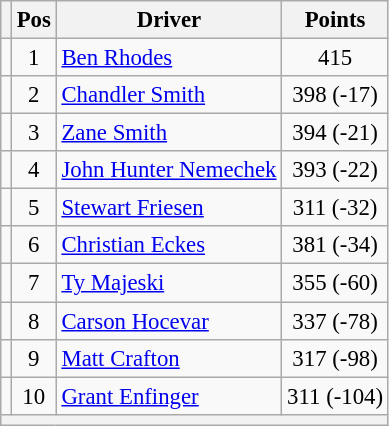<table class="wikitable" style="font-size: 95%;">
<tr>
<th></th>
<th>Pos</th>
<th>Driver</th>
<th>Points</th>
</tr>
<tr>
<td align="left"></td>
<td style="text-align:center;">1</td>
<td><a href='#'>Ben Rhodes</a></td>
<td style="text-align:center;">415</td>
</tr>
<tr>
<td align="left"></td>
<td style="text-align:center;">2</td>
<td><a href='#'>Chandler Smith</a></td>
<td style="text-align:center;">398 (-17)</td>
</tr>
<tr>
<td align="left"></td>
<td style="text-align:center;">3</td>
<td><a href='#'>Zane Smith</a></td>
<td style="text-align:center;">394 (-21)</td>
</tr>
<tr>
<td align="left"></td>
<td style="text-align:center;">4</td>
<td><a href='#'>John Hunter Nemechek</a></td>
<td style="text-align:center;">393 (-22)</td>
</tr>
<tr>
<td align="left"></td>
<td style="text-align:center;">5</td>
<td><a href='#'>Stewart Friesen</a></td>
<td style="text-align:center;">311 (-32)</td>
</tr>
<tr>
<td align="left"></td>
<td style="text-align:center;">6</td>
<td><a href='#'>Christian Eckes</a></td>
<td style="text-align:center;">381 (-34)</td>
</tr>
<tr>
<td align="left"></td>
<td style="text-align:center;">7</td>
<td><a href='#'>Ty Majeski</a></td>
<td style="text-align:center;">355 (-60)</td>
</tr>
<tr>
<td align="left"></td>
<td style="text-align:center;">8</td>
<td><a href='#'>Carson Hocevar</a></td>
<td style="text-align:center;">337 (-78)</td>
</tr>
<tr>
<td align="left"></td>
<td style="text-align:center;">9</td>
<td><a href='#'>Matt Crafton</a></td>
<td style="text-align:center;">317 (-98)</td>
</tr>
<tr>
<td align="left"></td>
<td style="text-align:center;">10</td>
<td><a href='#'>Grant Enfinger</a></td>
<td style="text-align:center;">311 (-104)</td>
</tr>
<tr class="sortbottom">
<th colspan="9"></th>
</tr>
</table>
